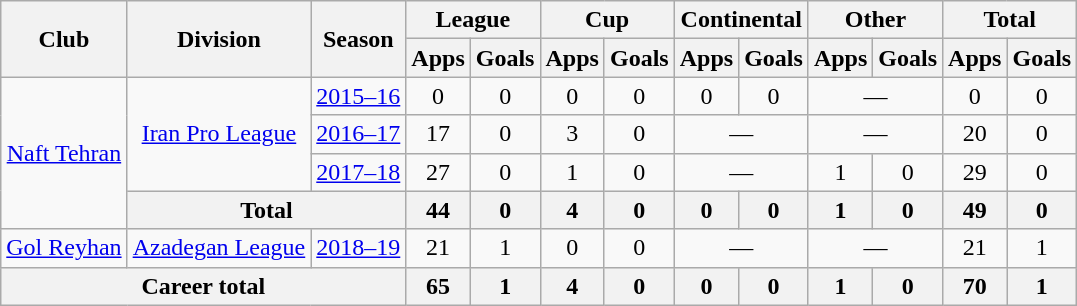<table class="wikitable" style="text-align: center;">
<tr>
<th rowspan="2">Club</th>
<th rowspan="2">Division</th>
<th rowspan="2">Season</th>
<th colspan="2">League</th>
<th colspan="2">Cup</th>
<th colspan="2">Continental</th>
<th colspan="2">Other</th>
<th colspan="2">Total</th>
</tr>
<tr>
<th>Apps</th>
<th>Goals</th>
<th>Apps</th>
<th>Goals</th>
<th>Apps</th>
<th>Goals</th>
<th>Apps</th>
<th>Goals</th>
<th>Apps</th>
<th>Goals</th>
</tr>
<tr>
<td rowspan="4"><a href='#'>Naft Tehran</a></td>
<td rowspan="3"><a href='#'>Iran Pro League</a></td>
<td><a href='#'>2015–16</a></td>
<td>0</td>
<td>0</td>
<td>0</td>
<td>0</td>
<td>0</td>
<td>0</td>
<td colspan=2>—</td>
<td>0</td>
<td>0</td>
</tr>
<tr>
<td><a href='#'>2016–17</a></td>
<td>17</td>
<td>0</td>
<td>3</td>
<td>0</td>
<td colspan=2>—</td>
<td colspan=2>—</td>
<td>20</td>
<td>0</td>
</tr>
<tr>
<td><a href='#'>2017–18</a></td>
<td>27</td>
<td>0</td>
<td>1</td>
<td>0</td>
<td colspan=2>—</td>
<td>1</td>
<td>0</td>
<td>29</td>
<td>0</td>
</tr>
<tr>
<th colspan=2>Total</th>
<th>44</th>
<th>0</th>
<th>4</th>
<th>0</th>
<th>0</th>
<th>0</th>
<th>1</th>
<th>0</th>
<th>49</th>
<th>0</th>
</tr>
<tr>
<td rowspan="1"><a href='#'>Gol Reyhan</a></td>
<td rowspan="1"><a href='#'>Azadegan League</a></td>
<td><a href='#'>2018–19</a></td>
<td>21</td>
<td>1</td>
<td>0</td>
<td>0</td>
<td colspan=2>—</td>
<td colspan=2>—</td>
<td>21</td>
<td>1</td>
</tr>
<tr>
<th colspan=3>Career total</th>
<th>65</th>
<th>1</th>
<th>4</th>
<th>0</th>
<th>0</th>
<th>0</th>
<th>1</th>
<th>0</th>
<th>70</th>
<th>1</th>
</tr>
</table>
